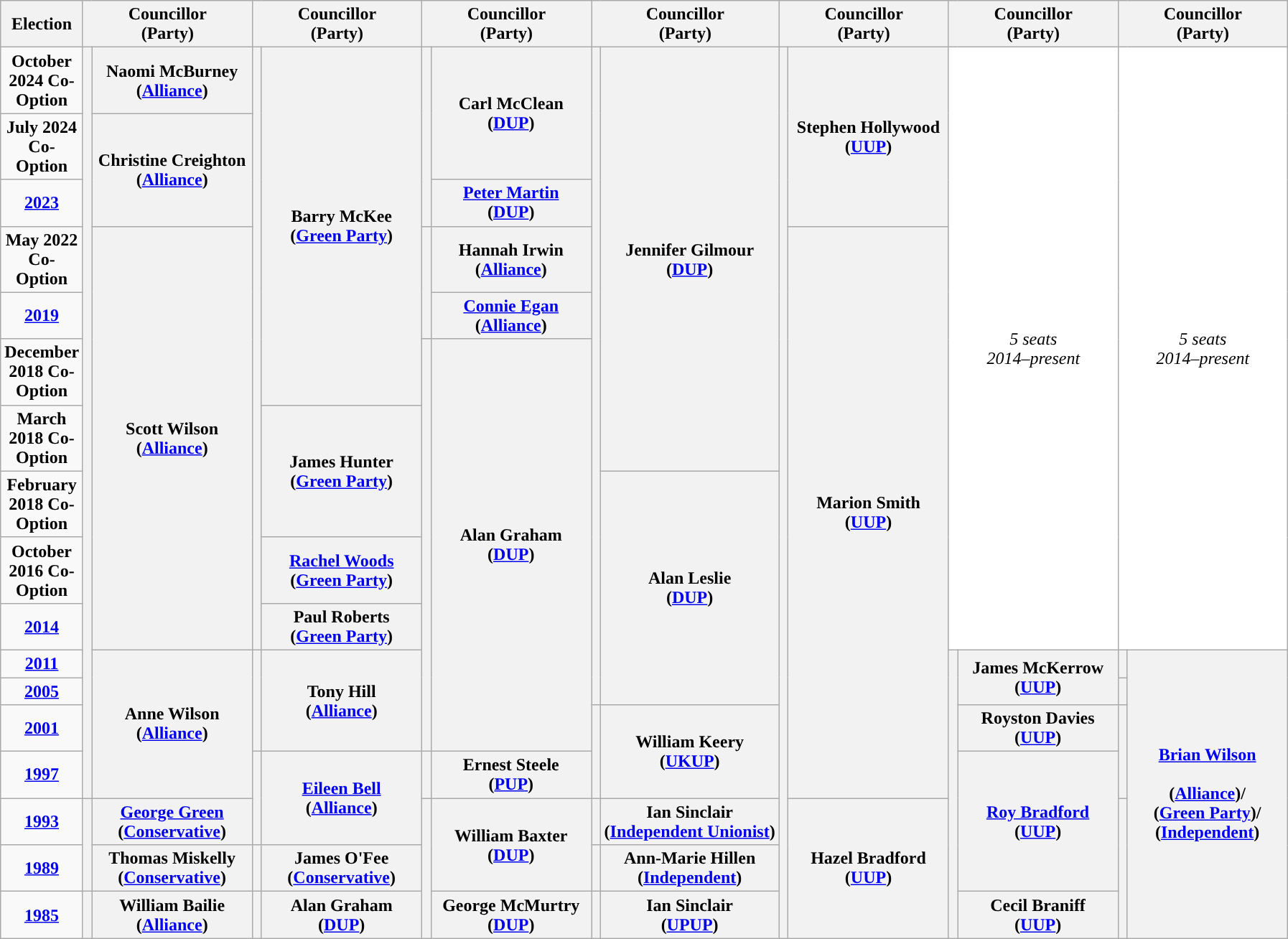<table class="wikitable" style="text-align:center">
<tr>
<th scope="col" width="50">Election</th>
<th scope="col" width="150" colspan = "2">Councillor<br> (Party)</th>
<th scope="col" width="150" colspan = "2">Councillor<br> (Party)</th>
<th scope="col" width="150" colspan = "2">Councillor<br> (Party)</th>
<th scope="col" width="150" colspan = "2">Councillor<br> (Party)</th>
<th scope="col" width="150" colspan = "2">Councillor<br> (Party)</th>
<th scope="col" width="150" colspan = "2">Councillor<br> (Party)</th>
<th scope="col" width="150" colspan = "2">Councillor<br> (Party)</th>
</tr>
<tr>
<td><strong>October 2024 Co-Option</strong></td>
<th rowspan="14" width="1" style="background-color: "></th>
<th rowspan = "1">Naomi McBurney <br> (<a href='#'>Alliance</a>)</th>
<th rowspan="10" width="1" style="background-color: "></th>
<th rowspan = "6">Barry McKee <br> (<a href='#'>Green Party</a>)</th>
<th rowspan="3" width="1" style="background-color: "></th>
<th rowspan = "2">Carl McClean <br> (<a href='#'>DUP</a>)</th>
<th rowspan="12" width="1" style="background-color: "></th>
<th rowspan = "7">Jennifer Gilmour <br> (<a href='#'>DUP</a>)</th>
<th rowspan="17" width="1" style="background-color: "></th>
<th rowspan = "3">Stephen Hollywood <br> (<a href='#'>UUP</a>)</th>
<td colspan="2" rowspan="10" style="background-color:#FFFFFF"><em>5 seats<br>2014–present</em></td>
<td colspan="2" rowspan="10" style="background-color:#FFFFFF"><em>5 seats<br>2014–present</em></td>
</tr>
<tr>
<td><strong>July 2024 Co-Option</strong></td>
<th rowspan = "2">Christine Creighton <br> (<a href='#'>Alliance</a>)</th>
</tr>
<tr>
<td><strong><a href='#'>2023</a></strong></td>
<th rowspan = "1"><a href='#'>Peter Martin</a> <br> (<a href='#'>DUP</a>)</th>
</tr>
<tr>
<td><strong>May 2022 Co-Option</strong></td>
<th rowspan = "7">Scott Wilson <br> (<a href='#'>Alliance</a>)</th>
<th rowspan="2" width="1" style="background-color: "></th>
<th rowspan = "1">Hannah Irwin <br> (<a href='#'>Alliance</a>)</th>
<th rowspan = "11">Marion Smith <br> (<a href='#'>UUP</a>)</th>
</tr>
<tr>
<td><strong><a href='#'>2019</a></strong></td>
<th rowspan = "1"><a href='#'>Connie Egan</a> <br> (<a href='#'>Alliance</a>)</th>
</tr>
<tr>
<td><strong>December 2018 Co-Option</strong></td>
<th rowspan="8" width="1" style="background-color: "></th>
<th rowspan = "8">Alan Graham <br> (<a href='#'>DUP</a>)</th>
</tr>
<tr>
<td><strong>March 2018 Co-Option</strong></td>
<th rowspan = "2">James Hunter <br> (<a href='#'>Green Party</a>)</th>
</tr>
<tr>
<td><strong>February 2018 Co-Option</strong></td>
<th rowspan = "5">Alan Leslie <br> (<a href='#'>DUP</a>)</th>
</tr>
<tr>
<td><strong>October 2016 Co-Option</strong></td>
<th rowspan = "1"><a href='#'>Rachel Woods</a> <br> (<a href='#'>Green Party</a>)</th>
</tr>
<tr>
<td><strong><a href='#'>2014</a></strong></td>
<th rowspan = "1">Paul Roberts <br> (<a href='#'>Green Party</a>)</th>
</tr>
<tr>
<td><strong><a href='#'>2011</a></strong></td>
<th rowspan = "4">Anne Wilson <br> (<a href='#'>Alliance</a>)</th>
<th rowspan="3" width="1" style="background-color: "></th>
<th rowspan = "3">Tony Hill <br> (<a href='#'>Alliance</a>)</th>
<th rowspan="7" width="1" style="background-color: "></th>
<th rowspan = "2">James McKerrow <br> (<a href='#'>UUP</a>)</th>
<th rowspan="1" width="1" style="background-color: "></th>
<th rowspan = "7"><a href='#'>Brian Wilson</a> <br><br>(<a href='#'>Alliance</a>)/ <br>(<a href='#'>Green Party</a>)/ <br> (<a href='#'>Independent</a>)</th>
</tr>
<tr>
<td><strong><a href='#'>2005</a></strong></td>
<th rowspan="1" width="1" style="background-color: "></th>
</tr>
<tr>
<td><strong><a href='#'>2001</a></strong></td>
<th rowspan="2" width="1" style="background-color: "></th>
<th rowspan = "2">William Keery <br> (<a href='#'>UKUP</a>)</th>
<th rowspan = "1">Royston Davies <br> (<a href='#'>UUP</a>)</th>
<th rowspan="2" width="1" style="background-color: "></th>
</tr>
<tr>
<td><strong><a href='#'>1997</a></strong></td>
<th rowspan="2" width="1" style="background-color: "></th>
<th rowspan = "2"><a href='#'>Eileen Bell</a> <br> (<a href='#'>Alliance</a>)</th>
<th rowspan="1" width="1" style="background-color: "></th>
<th rowspan = "1">Ernest Steele <br> (<a href='#'>PUP</a>)</th>
<th rowspan = "3"><a href='#'>Roy Bradford</a> <br> (<a href='#'>UUP</a>)</th>
</tr>
<tr>
<td><strong><a href='#'>1993</a></strong></td>
<th rowspan="2" width="1" style="background-color: "></th>
<th rowspan = "1"><a href='#'>George Green</a> <br> (<a href='#'>Conservative</a>)</th>
<th rowspan="3" width="1" style="background-color: "></th>
<th rowspan = "2">William Baxter <br> (<a href='#'>DUP</a>)</th>
<th rowspan="1" width="1" style="background-color: "></th>
<th rowspan = "1">Ian Sinclair <br> (<a href='#'>Independent Unionist</a>)</th>
<th rowspan = "3">Hazel Bradford <br> (<a href='#'>UUP</a>)</th>
<th rowspan="3" width="1" style="background-color: "></th>
</tr>
<tr>
<td><strong><a href='#'>1989</a></strong></td>
<th rowspan = "1">Thomas Miskelly <br> (<a href='#'>Conservative</a>)</th>
<th rowspan="1" width="1" style="background-color: "></th>
<th rowspan = "1">James O'Fee <br> (<a href='#'>Conservative</a>)</th>
<th rowspan="1" width="1" style="background-color: "></th>
<th rowspan = "1">Ann-Marie Hillen <br> (<a href='#'>Independent</a>)</th>
</tr>
<tr>
<td><strong><a href='#'>1985</a></strong></td>
<th rowspan="1" width="1" style="background-color: "></th>
<th rowspan = "1">William Bailie <br> (<a href='#'>Alliance</a>)</th>
<th rowspan="1" width="1" style="background-color: "></th>
<th rowspan = "1">Alan Graham <br> (<a href='#'>DUP</a>)</th>
<th rowspan = "1">George McMurtry <br> (<a href='#'>DUP</a>)</th>
<th rowspan="1" width="1" style="background-color: "></th>
<th rowspan = "1">Ian Sinclair <br> (<a href='#'>UPUP</a>)</th>
<th rowspan = "1">Cecil Braniff <br> (<a href='#'>UUP</a>)</th>
</tr>
</table>
